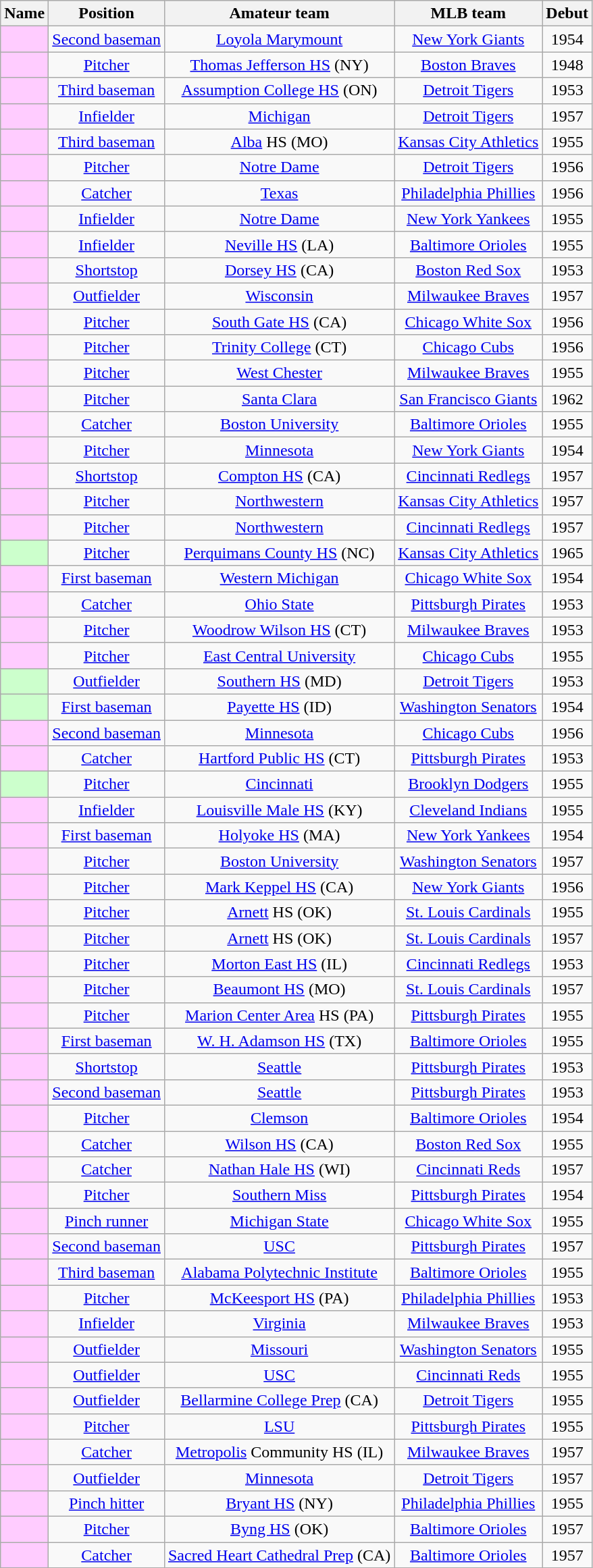<table class="wikitable sortable plainrowheaders" style="text-align: center;">
<tr>
<th scope="col">Name</th>
<th scope="col">Position</th>
<th scope="col">Amateur team</th>
<th scope="col">MLB team</th>
<th scope="col">Debut</th>
</tr>
<tr>
<th scope="row" style="background-color:#ffccff; text-align:center"></th>
<td><a href='#'>Second baseman</a></td>
<td><a href='#'>Loyola Marymount</a></td>
<td><a href='#'>New York Giants</a></td>
<td>1954</td>
</tr>
<tr>
<th scope="row" style="background-color:#ffccff; text-align:center"></th>
<td><a href='#'>Pitcher</a></td>
<td><a href='#'>Thomas Jefferson HS</a> (NY)</td>
<td><a href='#'>Boston Braves</a></td>
<td>1948</td>
</tr>
<tr>
<th scope="row" style="background-color:#ffccff; text-align:center"></th>
<td><a href='#'>Third baseman</a></td>
<td><a href='#'>Assumption College HS</a> (ON)</td>
<td><a href='#'>Detroit Tigers</a></td>
<td>1953</td>
</tr>
<tr>
<th scope="row" style="background-color:#ffccff; text-align:center"></th>
<td><a href='#'>Infielder</a></td>
<td><a href='#'>Michigan</a></td>
<td><a href='#'>Detroit Tigers</a></td>
<td>1957</td>
</tr>
<tr>
<th scope="row" style="background-color:#ffccff; text-align:center"></th>
<td><a href='#'>Third baseman</a></td>
<td><a href='#'>Alba</a> HS (MO)</td>
<td><a href='#'>Kansas City Athletics</a></td>
<td>1955</td>
</tr>
<tr>
<th scope="row" style="background-color:#ffccff; text-align:center"></th>
<td><a href='#'>Pitcher</a></td>
<td><a href='#'>Notre Dame</a></td>
<td><a href='#'>Detroit Tigers</a></td>
<td>1956</td>
</tr>
<tr>
<th scope="row" style="background-color:#ffccff; text-align:center"></th>
<td><a href='#'>Catcher</a></td>
<td><a href='#'>Texas</a></td>
<td><a href='#'>Philadelphia Phillies</a></td>
<td>1956</td>
</tr>
<tr>
<th scope="row" style="background-color:#ffccff; text-align:center"></th>
<td><a href='#'>Infielder</a></td>
<td><a href='#'>Notre Dame</a></td>
<td><a href='#'>New York Yankees</a></td>
<td>1955</td>
</tr>
<tr>
<th scope="row" style="background-color:#ffccff; text-align:center"></th>
<td><a href='#'>Infielder</a></td>
<td><a href='#'>Neville HS</a> (LA)</td>
<td><a href='#'>Baltimore Orioles</a></td>
<td>1955</td>
</tr>
<tr>
<th scope="row" style="background-color:#ffccff; text-align:center"></th>
<td><a href='#'>Shortstop</a></td>
<td><a href='#'>Dorsey HS</a> (CA)</td>
<td><a href='#'>Boston Red Sox</a></td>
<td>1953</td>
</tr>
<tr>
<th scope="row" style="background-color:#ffccff; text-align:center"></th>
<td><a href='#'>Outfielder</a></td>
<td><a href='#'>Wisconsin</a></td>
<td><a href='#'>Milwaukee Braves</a></td>
<td>1957</td>
</tr>
<tr>
<th scope="row" style="background-color:#ffccff; text-align:center"></th>
<td><a href='#'>Pitcher</a></td>
<td><a href='#'>South Gate HS</a> (CA)</td>
<td><a href='#'>Chicago White Sox</a></td>
<td>1956</td>
</tr>
<tr>
<th scope="row" style="background-color:#ffccff; text-align:center"></th>
<td><a href='#'>Pitcher</a></td>
<td><a href='#'>Trinity College</a> (CT)</td>
<td><a href='#'>Chicago Cubs</a></td>
<td>1956</td>
</tr>
<tr>
<th scope="row" style="background-color:#ffccff; text-align:center"></th>
<td><a href='#'>Pitcher</a></td>
<td><a href='#'>West Chester</a></td>
<td><a href='#'>Milwaukee Braves</a></td>
<td>1955</td>
</tr>
<tr>
<th scope="row" style="background-color:#ffccff; text-align:center"></th>
<td><a href='#'>Pitcher</a></td>
<td><a href='#'>Santa Clara</a></td>
<td><a href='#'>San Francisco Giants</a></td>
<td>1962</td>
</tr>
<tr>
<th scope="row" style="background-color:#ffccff; text-align:center"></th>
<td><a href='#'>Catcher</a></td>
<td><a href='#'>Boston University</a></td>
<td><a href='#'>Baltimore Orioles</a></td>
<td>1955</td>
</tr>
<tr>
<th scope="row" style="background-color:#ffccff; text-align:center"></th>
<td><a href='#'>Pitcher</a></td>
<td><a href='#'>Minnesota</a></td>
<td><a href='#'>New York Giants</a></td>
<td>1954</td>
</tr>
<tr>
<th scope="row" style="background-color:#ffccff; text-align:center"></th>
<td><a href='#'>Shortstop</a></td>
<td><a href='#'>Compton HS</a> (CA)</td>
<td><a href='#'>Cincinnati Redlegs</a></td>
<td>1957</td>
</tr>
<tr>
<th scope="row" style="background-color:#ffccff; text-align:center"></th>
<td><a href='#'>Pitcher</a></td>
<td><a href='#'>Northwestern</a></td>
<td><a href='#'>Kansas City Athletics</a></td>
<td>1957</td>
</tr>
<tr>
<th scope="row" style="background-color:#ffccff; text-align:center"></th>
<td><a href='#'>Pitcher</a></td>
<td><a href='#'>Northwestern</a></td>
<td><a href='#'>Cincinnati Redlegs</a></td>
<td>1957</td>
</tr>
<tr>
<th scope="row" style="background-color:#ccffcc; text-align:center"></th>
<td><a href='#'>Pitcher</a></td>
<td><a href='#'>Perquimans County HS</a> (NC)</td>
<td><a href='#'>Kansas City Athletics</a></td>
<td>1965</td>
</tr>
<tr>
<th scope="row" style="background-color:#ffccff; text-align:center"></th>
<td><a href='#'>First baseman</a></td>
<td><a href='#'>Western Michigan</a></td>
<td><a href='#'>Chicago White Sox</a></td>
<td>1954</td>
</tr>
<tr>
<th scope="row" style="background-color:#ffccff; text-align:center"></th>
<td><a href='#'>Catcher</a></td>
<td><a href='#'>Ohio State</a></td>
<td><a href='#'>Pittsburgh Pirates</a></td>
<td>1953</td>
</tr>
<tr>
<th scope="row" style="background-color:#ffccff; text-align:center"></th>
<td><a href='#'>Pitcher</a></td>
<td><a href='#'>Woodrow Wilson HS</a> (CT)</td>
<td><a href='#'>Milwaukee Braves</a></td>
<td>1953</td>
</tr>
<tr>
<th scope="row" style="background-color:#ffccff; text-align:center"></th>
<td><a href='#'>Pitcher</a></td>
<td><a href='#'>East Central University</a></td>
<td><a href='#'>Chicago Cubs</a></td>
<td>1955</td>
</tr>
<tr>
<th scope="row" style="background-color:#ccffcc; text-align:center"></th>
<td><a href='#'>Outfielder</a></td>
<td><a href='#'>Southern HS</a> (MD)</td>
<td><a href='#'>Detroit Tigers</a></td>
<td>1953</td>
</tr>
<tr>
<th scope="row" style="background-color:#ccffcc; text-align:center"></th>
<td><a href='#'>First baseman</a></td>
<td><a href='#'>Payette HS</a> (ID)</td>
<td><a href='#'>Washington Senators</a></td>
<td>1954</td>
</tr>
<tr>
<th scope="row" style="background-color:#ffccff; text-align:center"></th>
<td><a href='#'>Second baseman</a></td>
<td><a href='#'>Minnesota</a></td>
<td><a href='#'>Chicago Cubs</a></td>
<td>1956</td>
</tr>
<tr>
<th scope="row" style="background-color:#ffccff; text-align:center"></th>
<td><a href='#'>Catcher</a></td>
<td><a href='#'>Hartford Public HS</a> (CT)</td>
<td><a href='#'>Pittsburgh Pirates</a></td>
<td>1953</td>
</tr>
<tr>
<th scope="row" style="background-color:#ccffcc; text-align:center"></th>
<td><a href='#'>Pitcher</a></td>
<td><a href='#'>Cincinnati</a></td>
<td><a href='#'>Brooklyn Dodgers</a></td>
<td>1955</td>
</tr>
<tr>
<th scope="row" style="background-color:#ffccff; text-align:center"></th>
<td><a href='#'>Infielder</a></td>
<td><a href='#'>Louisville Male HS</a> (KY)</td>
<td><a href='#'>Cleveland Indians</a></td>
<td>1955</td>
</tr>
<tr>
<th scope="row" style="background-color:#ffccff; text-align:center"></th>
<td><a href='#'>First baseman</a></td>
<td><a href='#'>Holyoke HS</a> (MA)</td>
<td><a href='#'>New York Yankees</a></td>
<td>1954</td>
</tr>
<tr>
<th scope="row" style="background-color:#ffccff; text-align:center"></th>
<td><a href='#'>Pitcher</a></td>
<td><a href='#'>Boston University</a></td>
<td><a href='#'>Washington Senators</a></td>
<td>1957</td>
</tr>
<tr>
<th scope="row" style="background-color:#ffccff; text-align:center"></th>
<td><a href='#'>Pitcher</a></td>
<td><a href='#'>Mark Keppel HS</a> (CA)</td>
<td><a href='#'>New York Giants</a></td>
<td>1956</td>
</tr>
<tr>
<th scope="row" style="background-color:#ffccff; text-align:center"></th>
<td><a href='#'>Pitcher</a></td>
<td><a href='#'>Arnett</a> HS (OK)</td>
<td><a href='#'>St. Louis Cardinals</a></td>
<td>1955</td>
</tr>
<tr>
<th scope="row" style="background-color:#ffccff; text-align:center"></th>
<td><a href='#'>Pitcher</a></td>
<td><a href='#'>Arnett</a> HS (OK)</td>
<td><a href='#'>St. Louis Cardinals</a></td>
<td>1957</td>
</tr>
<tr>
<th scope="row" style="background-color:#ffccff; text-align:center"></th>
<td><a href='#'>Pitcher</a></td>
<td><a href='#'>Morton East HS</a> (IL)</td>
<td><a href='#'>Cincinnati Redlegs</a></td>
<td>1953</td>
</tr>
<tr>
<th scope="row" style="background-color:#ffccff; text-align:center"></th>
<td><a href='#'>Pitcher</a></td>
<td><a href='#'>Beaumont HS</a> (MO)</td>
<td><a href='#'>St. Louis Cardinals</a></td>
<td>1957</td>
</tr>
<tr>
<th scope="row" style="background-color:#ffccff; text-align:center"></th>
<td><a href='#'>Pitcher</a></td>
<td><a href='#'>Marion Center Area</a> HS (PA)</td>
<td><a href='#'>Pittsburgh Pirates</a></td>
<td>1955</td>
</tr>
<tr>
<th scope="row" style="background-color:#ffccff; text-align:center"></th>
<td><a href='#'>First baseman</a></td>
<td><a href='#'>W. H. Adamson HS</a> (TX)</td>
<td><a href='#'>Baltimore Orioles</a></td>
<td>1955</td>
</tr>
<tr>
<th scope="row" style="background-color:#ffccff; text-align:center"></th>
<td><a href='#'>Shortstop</a></td>
<td><a href='#'>Seattle</a></td>
<td><a href='#'>Pittsburgh Pirates</a></td>
<td>1953</td>
</tr>
<tr>
<th scope="row" style="background-color:#ffccff; text-align:center"></th>
<td><a href='#'>Second baseman</a></td>
<td><a href='#'>Seattle</a></td>
<td><a href='#'>Pittsburgh Pirates</a></td>
<td>1953</td>
</tr>
<tr>
<th scope="row" style="background-color:#ffccff; text-align:center"></th>
<td><a href='#'>Pitcher</a></td>
<td><a href='#'>Clemson</a></td>
<td><a href='#'>Baltimore Orioles</a></td>
<td>1954</td>
</tr>
<tr>
<th scope="row" style="background-color:#ffccff; text-align:center"></th>
<td><a href='#'>Catcher</a></td>
<td><a href='#'>Wilson HS</a> (CA)</td>
<td><a href='#'>Boston Red Sox</a></td>
<td>1955</td>
</tr>
<tr>
<th scope="row" style="background-color:#ffccff; text-align:center"></th>
<td><a href='#'>Catcher</a></td>
<td><a href='#'>Nathan Hale HS</a> (WI)</td>
<td><a href='#'>Cincinnati Reds</a></td>
<td>1957</td>
</tr>
<tr>
<th scope="row" style="background-color:#ffccff; text-align:center"></th>
<td><a href='#'>Pitcher</a></td>
<td><a href='#'>Southern Miss</a></td>
<td><a href='#'>Pittsburgh Pirates</a></td>
<td>1954</td>
</tr>
<tr>
<th scope="row" style="background-color:#ffccff; text-align:center"></th>
<td><a href='#'>Pinch runner</a></td>
<td><a href='#'>Michigan State</a></td>
<td><a href='#'>Chicago White Sox</a></td>
<td>1955</td>
</tr>
<tr>
<th scope="row" style="background-color:#ffccff; text-align:center"></th>
<td><a href='#'>Second baseman</a></td>
<td><a href='#'>USC</a></td>
<td><a href='#'>Pittsburgh Pirates</a></td>
<td>1957</td>
</tr>
<tr>
<th scope="row" style="background-color:#ffccff; text-align:center"></th>
<td><a href='#'>Third baseman</a></td>
<td><a href='#'>Alabama Polytechnic Institute</a></td>
<td><a href='#'>Baltimore Orioles</a></td>
<td>1955</td>
</tr>
<tr>
<th scope="row" style="background-color:#ffccff; text-align:center"></th>
<td><a href='#'>Pitcher</a></td>
<td><a href='#'>McKeesport HS</a> (PA)</td>
<td><a href='#'>Philadelphia Phillies</a></td>
<td>1953</td>
</tr>
<tr>
<th scope="row" style="background-color:#ffccff; text-align:center"></th>
<td><a href='#'>Infielder</a></td>
<td><a href='#'>Virginia</a></td>
<td><a href='#'>Milwaukee Braves</a></td>
<td>1953</td>
</tr>
<tr>
<th scope="row" style="background-color:#ffccff; text-align:center"></th>
<td><a href='#'>Outfielder</a></td>
<td><a href='#'>Missouri</a></td>
<td><a href='#'>Washington Senators</a></td>
<td>1955</td>
</tr>
<tr>
<th scope="row" style="background-color:#ffccff; text-align:center"></th>
<td><a href='#'>Outfielder</a></td>
<td><a href='#'>USC</a></td>
<td><a href='#'>Cincinnati Reds</a></td>
<td>1955</td>
</tr>
<tr>
<th scope="row" style="background-color:#ffccff; text-align:center"></th>
<td><a href='#'>Outfielder</a></td>
<td><a href='#'>Bellarmine College Prep</a> (CA)</td>
<td><a href='#'>Detroit Tigers</a></td>
<td>1955</td>
</tr>
<tr>
<th scope="row" style="background-color:#ffccff; text-align:center"></th>
<td><a href='#'>Pitcher</a></td>
<td><a href='#'>LSU</a></td>
<td><a href='#'>Pittsburgh Pirates</a></td>
<td>1955</td>
</tr>
<tr>
<th scope="row" style="background-color:#ffccff; text-align:center"></th>
<td><a href='#'>Catcher</a></td>
<td><a href='#'>Metropolis</a> Community HS (IL)</td>
<td><a href='#'>Milwaukee Braves</a></td>
<td>1957</td>
</tr>
<tr>
<th scope="row" style="background-color:#ffccff; text-align:center"></th>
<td><a href='#'>Outfielder</a></td>
<td><a href='#'>Minnesota</a></td>
<td><a href='#'>Detroit Tigers</a></td>
<td>1957</td>
</tr>
<tr>
<th scope="row" style="background-color:#ffccff; text-align:center"></th>
<td><a href='#'>Pinch hitter</a></td>
<td><a href='#'>Bryant HS</a> (NY)</td>
<td><a href='#'>Philadelphia Phillies</a></td>
<td>1955</td>
</tr>
<tr>
<th scope="row" style="background-color:#ffccff; text-align:center"></th>
<td><a href='#'>Pitcher</a></td>
<td><a href='#'>Byng HS</a> (OK)</td>
<td><a href='#'>Baltimore Orioles</a></td>
<td>1957</td>
</tr>
<tr>
<th scope="row" style="background-color:#ffccff; text-align:center"></th>
<td><a href='#'>Catcher</a></td>
<td><a href='#'>Sacred Heart Cathedral Prep</a> (CA)</td>
<td><a href='#'>Baltimore Orioles</a></td>
<td>1957</td>
</tr>
</table>
